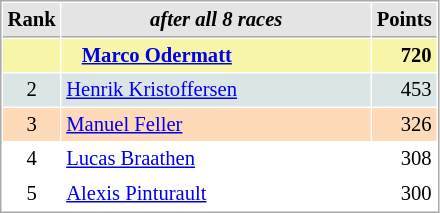<table cellspacing="1" cellpadding="3" style="border:1px solid #aaa; font-size:86%;">
<tr style="background:#e4e4e4;">
<th style="border-bottom:1px solid #aaa; width:10px;">Rank</th>
<th style="border-bottom:1px solid #aaa; width:200px; white-space:nowrap;"><em>after all 8 races</em></th>
<th style="border-bottom:1px solid #aaa; width:20px;">Points</th>
</tr>
<tr style="background:#f7f6a8;">
<td style="text-align:center;"></td>
<td>   <strong><a href='#'>Marco Odermatt</a></strong></td>
<td align="right"><strong>720</strong></td>
</tr>
<tr style="background:#dce5e5;">
<td style="text-align:center;">2</td>
<td> <a href='#'>Henrik Kristoffersen</a></td>
<td align="right">453</td>
</tr>
<tr style="background:#ffdab9;">
<td style="text-align:center;">3</td>
<td> <a href='#'>Manuel Feller</a></td>
<td align="right">326</td>
</tr>
<tr>
<td style="text-align:center;">4</td>
<td> <a href='#'>Lucas Braathen</a></td>
<td align="right">308</td>
</tr>
<tr>
<td style="text-align:center;">5</td>
<td> <a href='#'>Alexis Pinturault</a></td>
<td align="right">300</td>
</tr>
</table>
